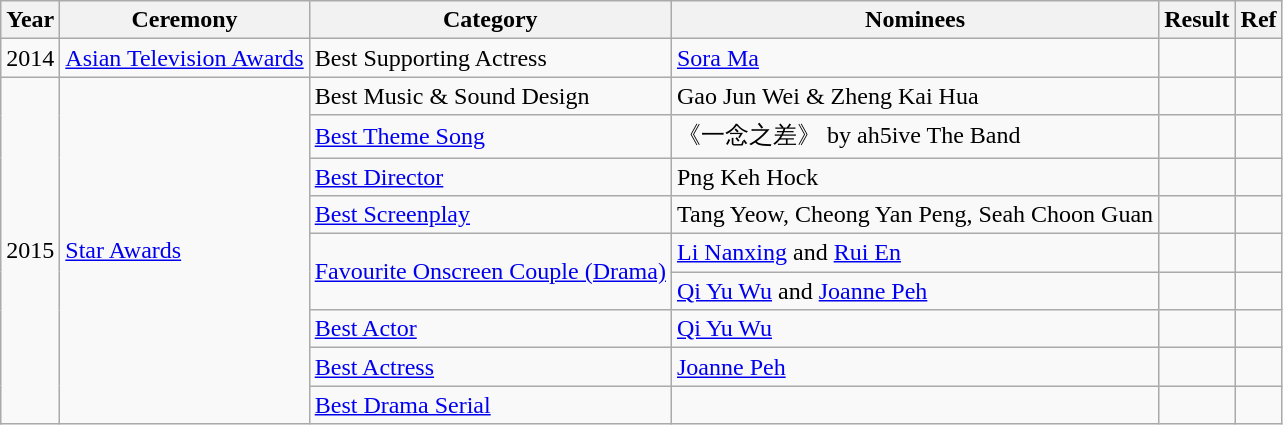<table class="wikitable sortable">
<tr>
<th>Year</th>
<th>Ceremony</th>
<th>Category</th>
<th>Nominees</th>
<th>Result</th>
<th>Ref</th>
</tr>
<tr>
<td>2014</td>
<td><a href='#'>Asian Television Awards</a></td>
<td>Best Supporting Actress</td>
<td><a href='#'>Sora Ma</a></td>
<td></td>
<td></td>
</tr>
<tr>
<td rowspan="9">2015</td>
<td rowspan="9"><a href='#'>Star Awards</a></td>
<td>Best Music & Sound Design</td>
<td>Gao Jun Wei & Zheng Kai Hua</td>
<td></td>
<td></td>
</tr>
<tr>
<td><a href='#'>Best Theme Song</a></td>
<td>《一念之差》 by ah5ive The Band</td>
<td></td>
<td></td>
</tr>
<tr>
<td><a href='#'>Best Director</a></td>
<td>Png Keh Hock</td>
<td></td>
<td></td>
</tr>
<tr>
<td><a href='#'>Best Screenplay</a></td>
<td>Tang Yeow, Cheong Yan Peng, Seah Choon Guan</td>
<td></td>
<td></td>
</tr>
<tr>
<td rowspan="2"><a href='#'>Favourite Onscreen Couple (Drama)</a></td>
<td><a href='#'>Li Nanxing</a> and <a href='#'>Rui En</a></td>
<td></td>
<td></td>
</tr>
<tr>
<td><a href='#'>Qi Yu Wu</a> and <a href='#'>Joanne Peh</a></td>
<td></td>
<td></td>
</tr>
<tr>
<td><a href='#'>Best Actor</a></td>
<td><a href='#'>Qi Yu Wu</a></td>
<td></td>
<td></td>
</tr>
<tr>
<td><a href='#'>Best Actress</a></td>
<td><a href='#'>Joanne Peh</a></td>
<td></td>
<td></td>
</tr>
<tr>
<td><a href='#'>Best Drama Serial</a></td>
<td></td>
<td></td>
<td></td>
</tr>
</table>
